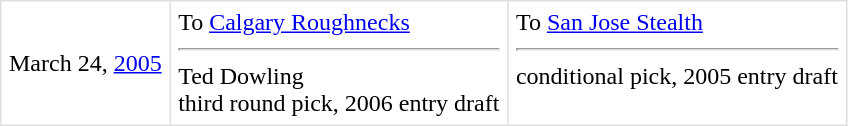<table border=1 style="border-collapse:collapse" bordercolor="#DFDFDF"  cellpadding="5">
<tr>
<td>March 24, <a href='#'>2005</a><br></td>
<td valign="top">To <a href='#'>Calgary Roughnecks</a> <hr> Ted Dowling<br>third round pick, 2006 entry draft</td>
<td valign="top">To <a href='#'>San Jose Stealth</a> <hr>conditional pick, 2005 entry draft</td>
</tr>
</table>
